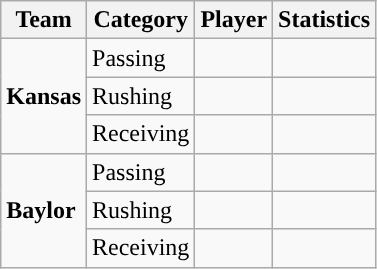<table class="wikitable" style="float: left;">
<tr>
<th>Team</th>
<th>Category</th>
<th>Player</th>
<th>Statistics</th>
</tr>
<tr>
<td rowspan=3><strong>Kansas</strong></td>
<td>Passing</td>
<td></td>
<td></td>
</tr>
<tr>
<td>Rushing</td>
<td></td>
<td></td>
</tr>
<tr>
<td>Receiving</td>
<td></td>
<td></td>
</tr>
<tr>
<td rowspan=3><strong>Baylor</strong></td>
<td>Passing</td>
<td></td>
<td></td>
</tr>
<tr>
<td>Rushing</td>
<td></td>
<td></td>
</tr>
<tr>
<td>Receiving</td>
<td></td>
<td></td>
</tr>
</table>
